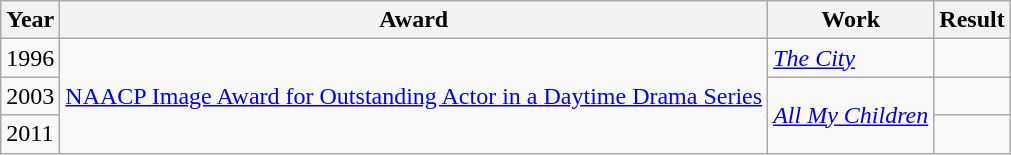<table class="wikitable sortable">
<tr>
<th scope="col" style="style=;"width:2;">Year</th>
<th scope="col" style="style=;"width:2;">Award</th>
<th scope="col" style="style=;"width:2;">Work</th>
<th scope="col" style="style=;"width:3%;">Result</th>
</tr>
<tr>
<td>1996</td>
<td rowspan=3 style="text-align:center"><a href='#'>NAACP Image Award for Outstanding Actor in a Daytime Drama Series</a></td>
<td><em><a href='#'>The City</a></em></td>
<td></td>
</tr>
<tr>
<td>2003</td>
<td rowspan=2 style="text-align:center"><em><a href='#'>All My Children</a></em></td>
<td></td>
</tr>
<tr>
<td>2011</td>
<td></td>
</tr>
</table>
